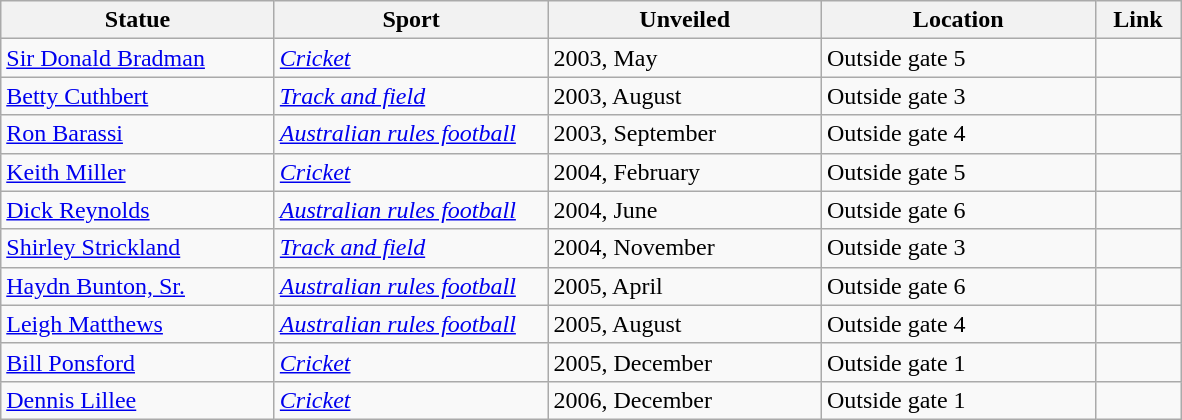<table class="wikitable sortable">
<tr>
<th width=175>Statue</th>
<th width=175>Sport</th>
<th width=175>Unveiled</th>
<th width=175>Location</th>
<th width=50>Link</th>
</tr>
<tr>
<td><a href='#'>Sir Donald Bradman</a></td>
<td><em><a href='#'>Cricket</a></em></td>
<td>2003, May</td>
<td>Outside gate 5</td>
<td></td>
</tr>
<tr>
<td><a href='#'>Betty Cuthbert</a></td>
<td><em><a href='#'>Track and field</a></em></td>
<td>2003, August</td>
<td>Outside gate 3</td>
<td></td>
</tr>
<tr>
<td><a href='#'>Ron Barassi</a></td>
<td><em><a href='#'>Australian rules football</a></em></td>
<td>2003, September</td>
<td>Outside gate 4</td>
<td></td>
</tr>
<tr>
<td><a href='#'>Keith Miller</a></td>
<td><em><a href='#'>Cricket</a></em></td>
<td>2004, February</td>
<td>Outside gate 5</td>
<td></td>
</tr>
<tr>
<td><a href='#'>Dick Reynolds</a></td>
<td><em><a href='#'>Australian rules football</a></em></td>
<td>2004, June</td>
<td>Outside gate 6</td>
<td></td>
</tr>
<tr>
<td><a href='#'>Shirley Strickland</a></td>
<td><em><a href='#'>Track and field</a></em></td>
<td>2004, November</td>
<td>Outside gate 3</td>
<td></td>
</tr>
<tr>
<td><a href='#'>Haydn Bunton, Sr.</a></td>
<td><em><a href='#'>Australian rules football</a></em></td>
<td>2005, April</td>
<td>Outside gate 6</td>
<td></td>
</tr>
<tr>
<td><a href='#'>Leigh Matthews</a></td>
<td><em><a href='#'>Australian rules football</a></em></td>
<td>2005, August</td>
<td>Outside gate 4</td>
<td></td>
</tr>
<tr>
<td><a href='#'>Bill Ponsford</a></td>
<td><em><a href='#'>Cricket</a></em></td>
<td>2005, December</td>
<td>Outside gate 1</td>
<td></td>
</tr>
<tr>
<td><a href='#'>Dennis Lillee</a></td>
<td><em><a href='#'>Cricket</a></em></td>
<td>2006, December</td>
<td>Outside gate 1</td>
<td></td>
</tr>
</table>
